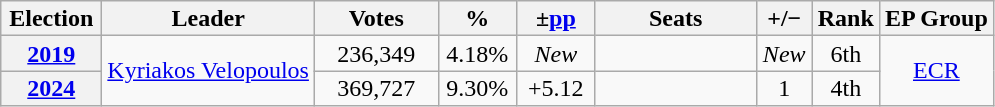<table class="wikitable" style="text-align:center; font-size:100%; line-height:16px;">
<tr>
<th width="60">Election</th>
<th>Leader</th>
<th width="75">Votes</th>
<th width="45">%</th>
<th width="45">±<a href='#'>pp</a></th>
<th width="100">Seats</th>
<th width="30">+/−</th>
<th width="30">Rank</th>
<th>EP Group</th>
</tr>
<tr>
<th><a href='#'>2019</a></th>
<td rowspan="2"><a href='#'>Kyriakos Velopoulos</a></td>
<td>236,349</td>
<td>4.18%</td>
<td><em>New</em></td>
<td></td>
<td><em>New</em></td>
<td>6th</td>
<td rowspan="2"><a href='#'>ECR</a></td>
</tr>
<tr>
<th><a href='#'>2024</a></th>
<td>369,727</td>
<td>9.30%</td>
<td>+5.12</td>
<td></td>
<td> 1</td>
<td>4th</td>
</tr>
</table>
